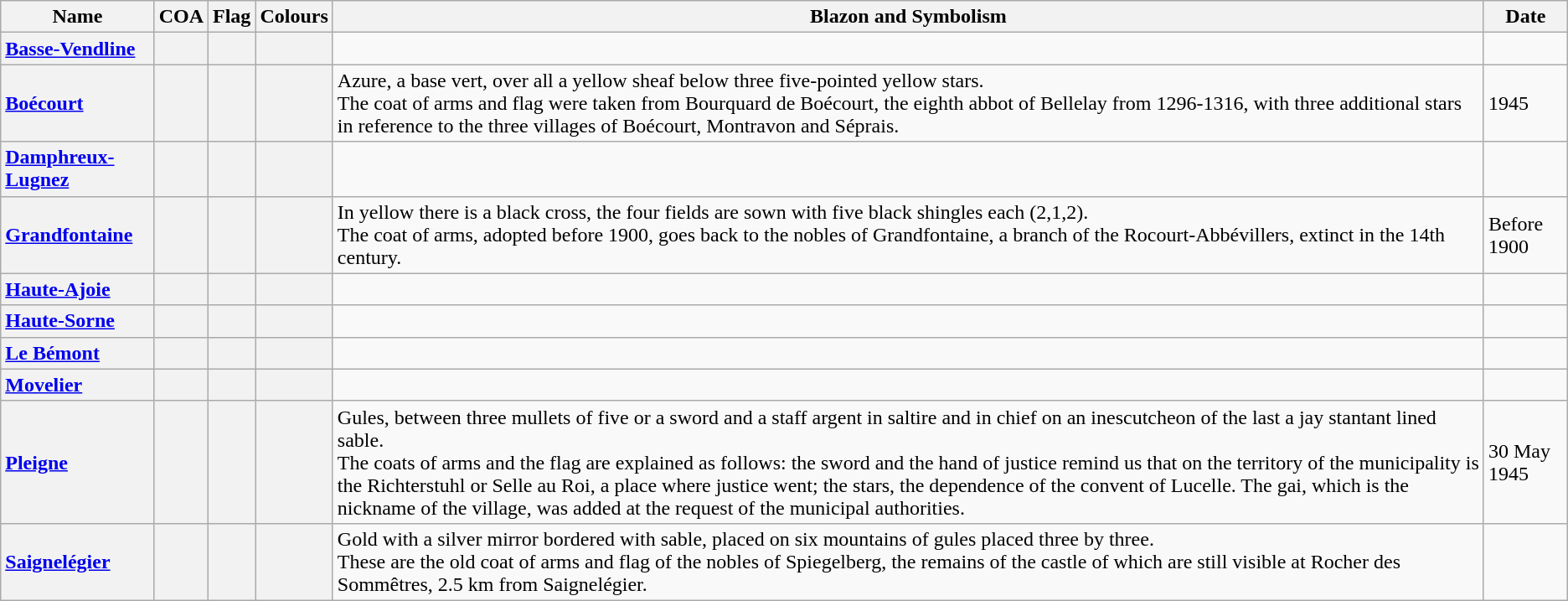<table class="sortable wikitable">
<tr>
<th scope="col">Name</th>
<th scope="col">COA</th>
<th scope="col">Flag</th>
<th scope="col">Colours</th>
<th scope="col">Blazon and Symbolism</th>
<th scope="col">Date</th>
</tr>
<tr>
<th scope="row" style="text-align: left;"><a href='#'>Basse-Vendline</a></th>
<th></th>
<th></th>
<th></th>
<td></td>
<td></td>
</tr>
<tr>
<th scope="row" style="text-align: left;"><a href='#'>Boécourt</a></th>
<th></th>
<th></th>
<th></th>
<td>Azure, a base vert, over all a yellow sheaf below three five-pointed yellow stars.<br>The coat of arms and flag were taken from Bourquard de Boécourt, the eighth abbot of Bellelay from 1296-1316, with three additional stars in reference to the three villages of Boécourt, Montravon and Séprais.</td>
<td>1945</td>
</tr>
<tr>
<th scope="row" style="text-align: left;"><a href='#'>Damphreux-Lugnez</a></th>
<th></th>
<th></th>
<th></th>
<td></td>
<td></td>
</tr>
<tr>
<th scope="row" style="text-align: left;"><a href='#'>Grandfontaine</a></th>
<th></th>
<th></th>
<th></th>
<td>In yellow there is a black cross, the four fields are sown with five black shingles each (2,1,2).<br>The coat of arms, adopted before 1900, goes back to the nobles of Grandfontaine, a branch of the Rocourt-Abbévillers, extinct in the 14th century.</td>
<td>Before 1900</td>
</tr>
<tr>
<th scope="row" style="text-align: left;"><a href='#'>Haute-Ajoie</a></th>
<th></th>
<th></th>
<th></th>
<td></td>
<td></td>
</tr>
<tr>
<th scope="row" style="text-align: left;"><a href='#'>Haute-Sorne</a></th>
<th></th>
<th></th>
<th></th>
<td></td>
<td></td>
</tr>
<tr>
<th scope="row" style="text-align: left;"><a href='#'>Le Bémont</a></th>
<th></th>
<th></th>
<th></th>
<td></td>
<td></td>
</tr>
<tr>
<th scope="row" style="text-align: left;"><a href='#'>Movelier</a></th>
<th></th>
<th></th>
<th></th>
<td></td>
<td></td>
</tr>
<tr>
<th scope="row" style="text-align: left;"><a href='#'>Pleigne</a></th>
<th></th>
<th></th>
<th></th>
<td>Gules, between three mullets of five or a sword and a staff argent in saltire and in chief on an inescutcheon of the last a jay stantant lined sable.<br>The coats of arms and the flag are explained as follows: the sword and the hand of justice remind us that on the territory of the municipality is the Richterstuhl or Selle au Roi, a place where justice went; the stars, the dependence of the convent of Lucelle. The gai, which is the nickname of the village, was added at the request of the municipal authorities.</td>
<td>30 May 1945</td>
</tr>
<tr>
<th scope="row" style="text-align: left;"><a href='#'>Saignelégier</a></th>
<th></th>
<th></th>
<th></th>
<td>Gold with a silver mirror bordered with sable, placed on six mountains of gules placed three by three.<br>These are the old coat of arms and flag of the nobles of Spiegelberg, the remains of the castle of which are still visible at Rocher des Sommêtres, 2.5 km from Saignelégier.</td>
<td></td>
</tr>
</table>
